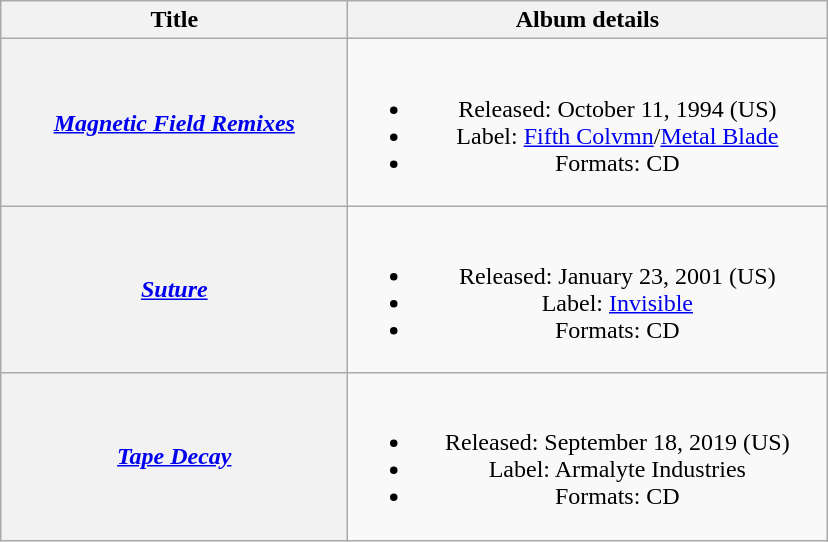<table class="wikitable plainrowheaders" style="text-align:center;">
<tr>
<th scope="col" rowspan="1" style="width:14em;">Title</th>
<th scope="col" rowspan="1" style="width:19.5em;">Album details</th>
</tr>
<tr>
<th scope="row"><em><a href='#'>Magnetic Field Remixes</a></em></th>
<td><br><ul><li>Released: October 11, 1994 <span>(US)</span></li><li>Label: <a href='#'>Fifth Colvmn</a>/<a href='#'>Metal Blade</a></li><li>Formats: CD</li></ul></td>
</tr>
<tr>
<th scope="row"><em><a href='#'>Suture</a></em></th>
<td><br><ul><li>Released: January 23, 2001 <span>(US)</span></li><li>Label: <a href='#'>Invisible</a></li><li>Formats: CD</li></ul></td>
</tr>
<tr>
<th scope="row"><em><a href='#'>Tape Decay</a></em></th>
<td><br><ul><li>Released: September 18, 2019 <span>(US)</span></li><li>Label: Armalyte Industries</li><li>Formats: CD</li></ul></td>
</tr>
</table>
